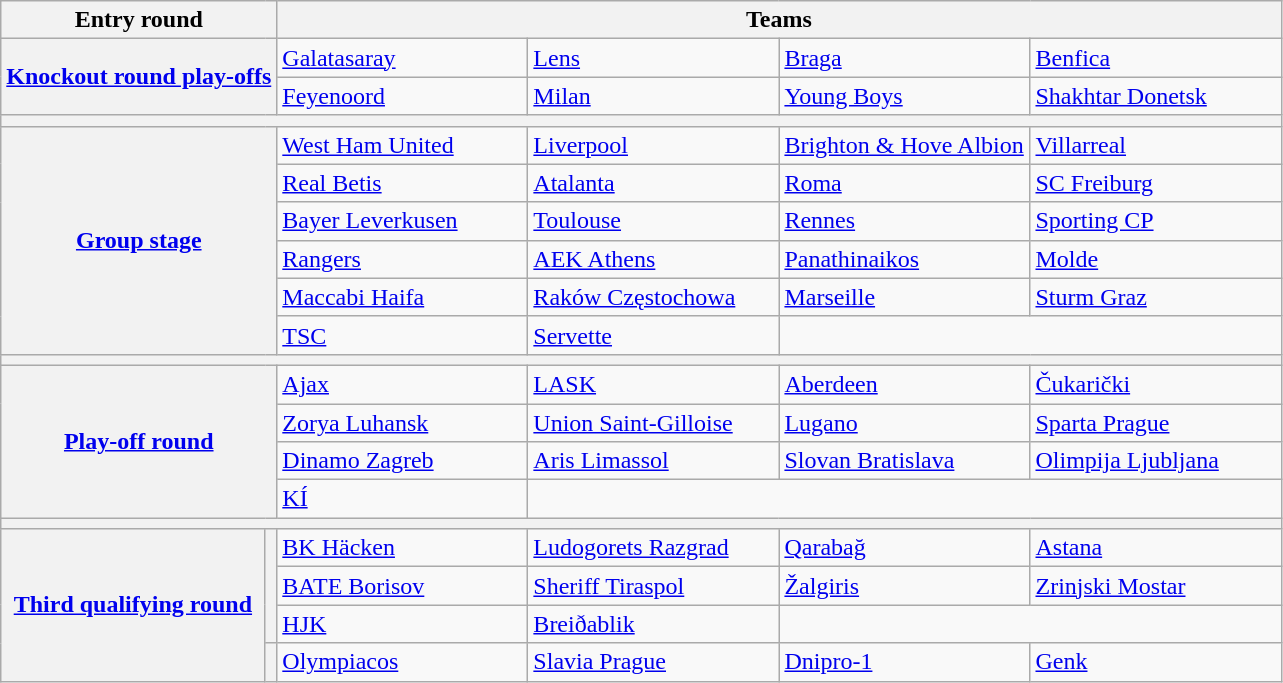<table class="wikitable">
<tr>
<th colspan=2>Entry round</th>
<th colspan=4>Teams</th>
</tr>
<tr>
<th colspan=2 rowspan=2><a href='#'>Knockout round play-offs</a></th>
<td style="min-width:10em"> <a href='#'>Galatasaray</a> </td>
<td style="min-width:10em"> <a href='#'>Lens</a> </td>
<td style="min-width:10em"> <a href='#'>Braga</a> </td>
<td style="min-width:10em"> <a href='#'>Benfica</a> </td>
</tr>
<tr>
<td> <a href='#'>Feyenoord</a> </td>
<td> <a href='#'>Milan</a> </td>
<td> <a href='#'>Young Boys</a> </td>
<td> <a href='#'>Shakhtar Donetsk</a> </td>
</tr>
<tr>
<th colspan=6></th>
</tr>
<tr>
<th colspan=2 rowspan=6><a href='#'>Group stage</a></th>
<td> <a href='#'>West Ham United</a> </td>
<td> <a href='#'>Liverpool</a> </td>
<td> <a href='#'>Brighton & Hove Albion</a> </td>
<td> <a href='#'>Villarreal</a> </td>
</tr>
<tr>
<td> <a href='#'>Real Betis</a> </td>
<td> <a href='#'>Atalanta</a> </td>
<td> <a href='#'>Roma</a> </td>
<td> <a href='#'>SC Freiburg</a> </td>
</tr>
<tr>
<td> <a href='#'>Bayer Leverkusen</a> </td>
<td> <a href='#'>Toulouse</a> </td>
<td> <a href='#'>Rennes</a> </td>
<td> <a href='#'>Sporting CP</a> </td>
</tr>
<tr>
<td> <a href='#'>Rangers</a> </td>
<td> <a href='#'>AEK Athens</a> </td>
<td> <a href='#'>Panathinaikos</a> </td>
<td> <a href='#'>Molde</a> </td>
</tr>
<tr>
<td> <a href='#'>Maccabi Haifa</a> </td>
<td> <a href='#'>Raków Częstochowa</a> </td>
<td> <a href='#'>Marseille</a> </td>
<td> <a href='#'>Sturm Graz</a> </td>
</tr>
<tr>
<td> <a href='#'>TSC</a> </td>
<td> <a href='#'>Servette</a> </td>
<td colspan=2></td>
</tr>
<tr>
<th colspan=6></th>
</tr>
<tr>
<th colspan=2 rowspan=4><a href='#'>Play-off round</a></th>
<td> <a href='#'>Ajax</a> </td>
<td> <a href='#'>LASK</a> </td>
<td> <a href='#'>Aberdeen</a> </td>
<td> <a href='#'>Čukarički</a> </td>
</tr>
<tr>
<td> <a href='#'>Zorya Luhansk</a> </td>
<td> <a href='#'>Union Saint-Gilloise</a> </td>
<td> <a href='#'>Lugano</a> </td>
<td> <a href='#'>Sparta Prague</a> </td>
</tr>
<tr>
<td> <a href='#'>Dinamo Zagreb</a> </td>
<td> <a href='#'>Aris Limassol</a> </td>
<td> <a href='#'>Slovan Bratislava</a> </td>
<td> <a href='#'>Olimpija Ljubljana</a> </td>
</tr>
<tr>
<td> <a href='#'>KÍ</a> </td>
<td colspan=3></td>
</tr>
<tr>
<th colspan=6></th>
</tr>
<tr>
<th rowspan=4><a href='#'>Third qualifying round</a></th>
<th rowspan=3></th>
<td> <a href='#'>BK Häcken</a> </td>
<td> <a href='#'>Ludogorets Razgrad</a> </td>
<td> <a href='#'>Qarabağ</a> </td>
<td> <a href='#'>Astana</a> </td>
</tr>
<tr>
<td> <a href='#'>BATE Borisov</a> </td>
<td> <a href='#'>Sheriff Tiraspol</a> </td>
<td> <a href='#'>Žalgiris</a> </td>
<td> <a href='#'>Zrinjski Mostar</a> </td>
</tr>
<tr>
<td> <a href='#'>HJK</a> </td>
<td> <a href='#'>Breiðablik</a> </td>
<td colspan=2></td>
</tr>
<tr>
<th></th>
<td> <a href='#'>Olympiacos</a> </td>
<td> <a href='#'>Slavia Prague</a> </td>
<td> <a href='#'>Dnipro-1</a> </td>
<td> <a href='#'>Genk</a> </td>
</tr>
</table>
